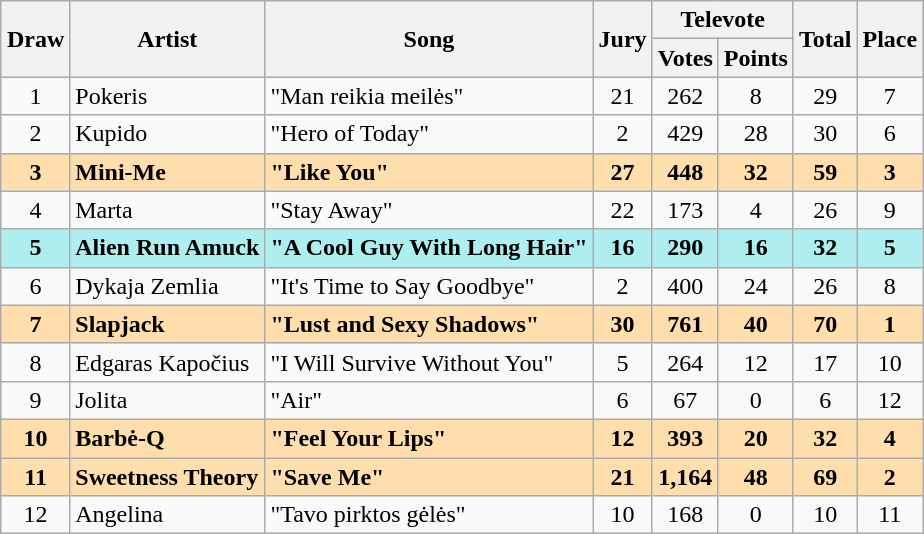<table class="sortable wikitable" style="margin: 1em auto 1em auto; text-align:center;">
<tr>
<th rowspan="2">Draw</th>
<th rowspan="2">Artist</th>
<th rowspan="2">Song</th>
<th rowspan="2">Jury</th>
<th colspan="2">Televote</th>
<th rowspan="2">Total</th>
<th rowspan="2">Place</th>
</tr>
<tr>
<th>Votes</th>
<th>Points</th>
</tr>
<tr>
<td>1</td>
<td align="left">Pokeris</td>
<td align="left">"Man reikia meilės"</td>
<td>21</td>
<td>262</td>
<td>8</td>
<td>29</td>
<td>7</td>
</tr>
<tr>
<td>2</td>
<td align="left">Kupido</td>
<td align="left">"Hero of Today"</td>
<td>2</td>
<td>429</td>
<td>28</td>
<td>30</td>
<td>6</td>
</tr>
<tr style="font-weight:bold; background:navajowhite;">
<td>3</td>
<td align="left">Mini-Me</td>
<td align="left">"Like You"</td>
<td>27</td>
<td>448</td>
<td>32</td>
<td>59</td>
<td>3</td>
</tr>
<tr>
<td>4</td>
<td align="left">Marta</td>
<td align="left">"Stay Away"</td>
<td>22</td>
<td>173</td>
<td>4</td>
<td>26</td>
<td>9</td>
</tr>
<tr style="font-weight:bold; background:paleturquoise;">
<td>5</td>
<td align="left">Alien Run Amuck</td>
<td align="left">"A Cool Guy With Long Hair"</td>
<td>16</td>
<td>290</td>
<td>16</td>
<td>32</td>
<td>5</td>
</tr>
<tr>
<td>6</td>
<td align="left">Dykaja Zemlia</td>
<td align="left">"It's Time to Say Goodbye"</td>
<td>2</td>
<td>400</td>
<td>24</td>
<td>26</td>
<td>8</td>
</tr>
<tr style="font-weight:bold; background:navajowhite;">
<td>7</td>
<td align="left">Slapjack</td>
<td align="left">"Lust and Sexy Shadows"</td>
<td>30</td>
<td>761</td>
<td>40</td>
<td>70</td>
<td>1</td>
</tr>
<tr>
<td>8</td>
<td align="left">Edgaras Kapočius</td>
<td align="left">"I Will Survive Without You"</td>
<td>5</td>
<td>264</td>
<td>12</td>
<td>17</td>
<td>10</td>
</tr>
<tr>
<td>9</td>
<td align="left">Jolita</td>
<td align="left">"Air"</td>
<td>6</td>
<td>67</td>
<td>0</td>
<td>6</td>
<td>12</td>
</tr>
<tr style="font-weight:bold; background:navajowhite;">
<td>10</td>
<td align="left">Barbė-Q</td>
<td align="left">"Feel Your Lips"</td>
<td>12</td>
<td>393</td>
<td>20</td>
<td>32</td>
<td>4</td>
</tr>
<tr style="font-weight:bold; background:navajowhite;">
<td>11</td>
<td align="left">Sweetness Theory</td>
<td align="left">"Save Me"</td>
<td>21</td>
<td>1,164</td>
<td>48</td>
<td>69</td>
<td>2</td>
</tr>
<tr>
<td>12</td>
<td align="left">Angelina</td>
<td align="left">"Tavo pirktos gėlės"</td>
<td>10</td>
<td>168</td>
<td>0</td>
<td>10</td>
<td>11</td>
</tr>
</table>
